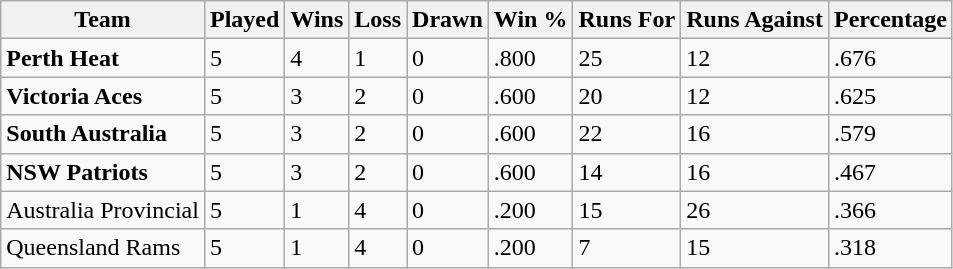<table class="wikitable">
<tr>
<th>Team</th>
<th>Played</th>
<th>Wins</th>
<th>Loss</th>
<th>Drawn</th>
<th>Win %</th>
<th>Runs For</th>
<th>Runs Against</th>
<th>Percentage</th>
</tr>
<tr>
<td><strong>Perth Heat</strong></td>
<td>5</td>
<td>4</td>
<td>1</td>
<td>0</td>
<td>.800</td>
<td>25</td>
<td>12</td>
<td>.676</td>
</tr>
<tr>
<td><strong>Victoria Aces</strong></td>
<td>5</td>
<td>3</td>
<td>2</td>
<td>0</td>
<td>.600</td>
<td>20</td>
<td>12</td>
<td>.625</td>
</tr>
<tr>
<td><strong>South Australia</strong></td>
<td>5</td>
<td>3</td>
<td>2</td>
<td>0</td>
<td>.600</td>
<td>22</td>
<td>16</td>
<td>.579</td>
</tr>
<tr>
<td><strong>NSW Patriots</strong></td>
<td>5</td>
<td>3</td>
<td>2</td>
<td>0</td>
<td>.600</td>
<td>14</td>
<td>16</td>
<td>.467</td>
</tr>
<tr>
<td>Australia Provincial</td>
<td>5</td>
<td>1</td>
<td>4</td>
<td>0</td>
<td>.200</td>
<td>15</td>
<td>26</td>
<td>.366</td>
</tr>
<tr>
<td>Queensland Rams</td>
<td>5</td>
<td>1</td>
<td>4</td>
<td>0</td>
<td>.200</td>
<td>7</td>
<td>15</td>
<td>.318</td>
</tr>
</table>
